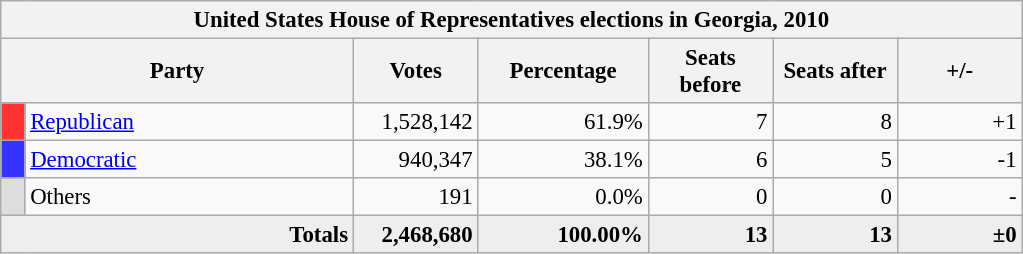<table class="wikitable" style="font-size: 95%;">
<tr>
<th colspan="7">United States House of Representatives elections in Georgia, 2010</th>
</tr>
<tr>
<th colspan=2 style="width: 15em">Party</th>
<th style="width: 5em">Votes</th>
<th style="width: 7em">Percentage</th>
<th style="width: 5em">Seats before</th>
<th style="width: 5em">Seats after</th>
<th style="width: 5em">+/-</th>
</tr>
<tr>
<th style="background-color:#FF3333; width: 3px"></th>
<td style="width: 130px"><a href='#'>Republican</a></td>
<td align="right">1,528,142</td>
<td align="right">61.9%</td>
<td align="right">7</td>
<td align="right">8</td>
<td align="right">+1</td>
</tr>
<tr>
<th style="background-color:#3333FF; width: 3px"></th>
<td style="width: 130px"><a href='#'>Democratic</a></td>
<td align="right">940,347</td>
<td align="right">38.1%</td>
<td align="right">6</td>
<td align="right">5</td>
<td align="right">-1</td>
</tr>
<tr>
<th style="background-color:#DDDDDD; width: 3px"></th>
<td style="width: 130px">Others</td>
<td align="right">191</td>
<td align="right">0.0%</td>
<td align="right">0</td>
<td align="right">0</td>
<td align="right">-</td>
</tr>
<tr bgcolor="#EEEEEE">
<td colspan="2" align="right"><strong>Totals</strong></td>
<td align="right"><strong>2,468,680</strong></td>
<td align="right"><strong>100.00%</strong></td>
<td align="right"><strong>13</strong></td>
<td align="right"><strong>13</strong></td>
<td align="right"><strong>±0</strong></td>
</tr>
</table>
